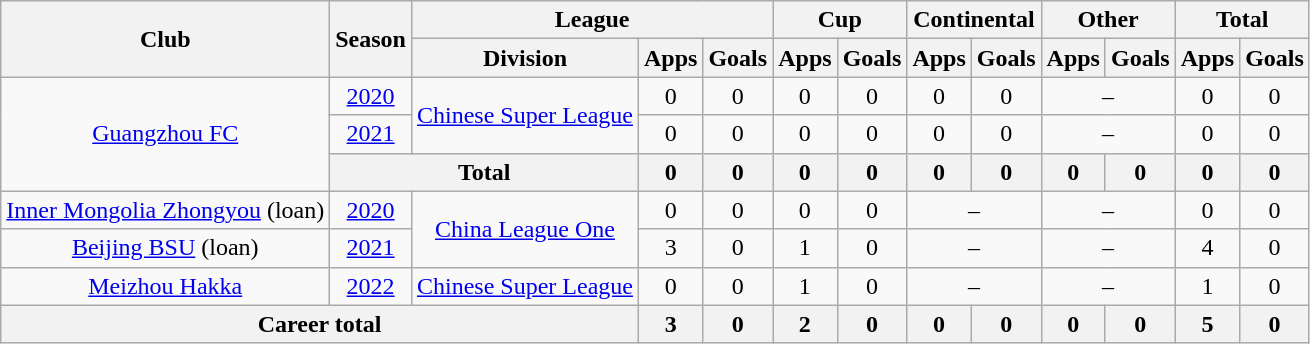<table class="wikitable" style="text-align: center">
<tr>
<th rowspan="2">Club</th>
<th rowspan="2">Season</th>
<th colspan="3">League</th>
<th colspan="2">Cup</th>
<th colspan="2">Continental</th>
<th colspan="2">Other</th>
<th colspan="2">Total</th>
</tr>
<tr>
<th>Division</th>
<th>Apps</th>
<th>Goals</th>
<th>Apps</th>
<th>Goals</th>
<th>Apps</th>
<th>Goals</th>
<th>Apps</th>
<th>Goals</th>
<th>Apps</th>
<th>Goals</th>
</tr>
<tr>
<td rowspan="3"><a href='#'>Guangzhou FC</a></td>
<td><a href='#'>2020</a></td>
<td rowspan="2"><a href='#'>Chinese Super League</a></td>
<td>0</td>
<td>0</td>
<td>0</td>
<td>0</td>
<td>0</td>
<td>0</td>
<td colspan="2">–</td>
<td>0</td>
<td>0</td>
</tr>
<tr>
<td><a href='#'>2021</a></td>
<td>0</td>
<td>0</td>
<td>0</td>
<td>0</td>
<td>0</td>
<td>0</td>
<td colspan="2">–</td>
<td>0</td>
<td>0</td>
</tr>
<tr>
<th colspan=2>Total</th>
<th>0</th>
<th>0</th>
<th>0</th>
<th>0</th>
<th>0</th>
<th>0</th>
<th>0</th>
<th>0</th>
<th>0</th>
<th>0</th>
</tr>
<tr>
<td><a href='#'>Inner Mongolia Zhongyou</a> (loan)</td>
<td><a href='#'>2020</a></td>
<td rowspan="2"><a href='#'>China League One</a></td>
<td>0</td>
<td>0</td>
<td>0</td>
<td>0</td>
<td colspan="2">–</td>
<td colspan="2">–</td>
<td>0</td>
<td>0</td>
</tr>
<tr>
<td><a href='#'>Beijing BSU</a> (loan)</td>
<td><a href='#'>2021</a></td>
<td>3</td>
<td>0</td>
<td>1</td>
<td>0</td>
<td colspan="2">–</td>
<td colspan="2">–</td>
<td>4</td>
<td>0</td>
</tr>
<tr>
<td><a href='#'>Meizhou Hakka</a></td>
<td><a href='#'>2022</a></td>
<td><a href='#'>Chinese Super League</a></td>
<td>0</td>
<td>0</td>
<td>1</td>
<td>0</td>
<td colspan="2">–</td>
<td colspan="2">–</td>
<td>1</td>
<td>0</td>
</tr>
<tr>
<th colspan="3">Career total</th>
<th>3</th>
<th>0</th>
<th>2</th>
<th>0</th>
<th>0</th>
<th>0</th>
<th>0</th>
<th>0</th>
<th>5</th>
<th>0</th>
</tr>
</table>
